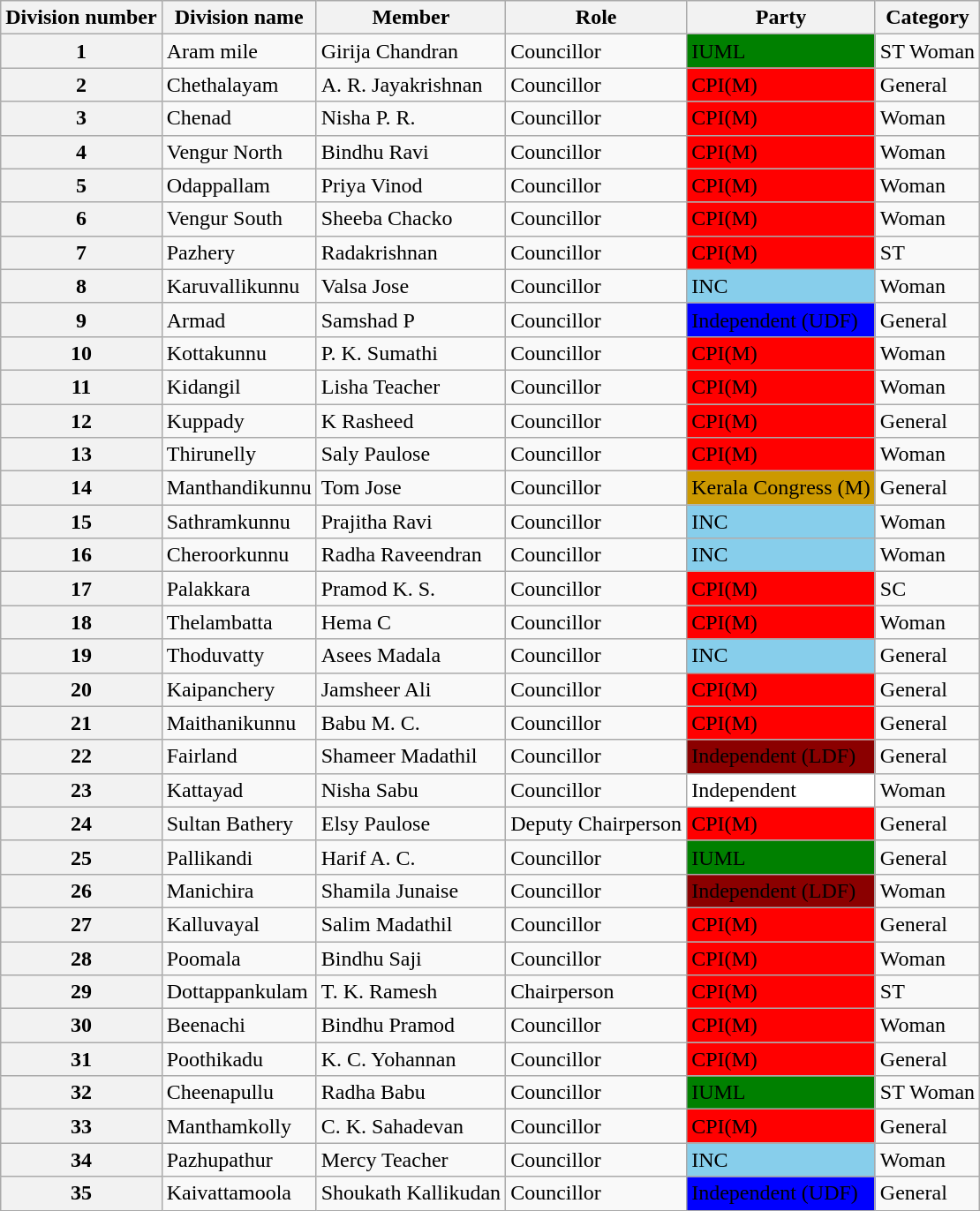<table class="wikitable">
<tr>
<th scope="col">Division number</th>
<th scope="col">Division name</th>
<th scope="col">Member</th>
<th scope="col">Role</th>
<th scope="col">Party</th>
<th scope="col">Category</th>
</tr>
<tr>
<th scope="row">1</th>
<td>Aram mile</td>
<td>Girija Chandran</td>
<td>Councillor</td>
<td style="background:Green; color:black;">IUML</td>
<td>ST Woman</td>
</tr>
<tr>
<th scope="row">2</th>
<td>Chethalayam</td>
<td>A. R. Jayakrishnan</td>
<td>Councillor</td>
<td style="background:Red; color:black;">CPI(M)</td>
<td>General</td>
</tr>
<tr>
<th scope="row">3</th>
<td>Chenad</td>
<td>Nisha P. R.</td>
<td>Councillor</td>
<td style="background: Red; color:black;">CPI(M)</td>
<td>Woman</td>
</tr>
<tr>
<th scope="row">4</th>
<td>Vengur North</td>
<td>Bindhu Ravi</td>
<td>Councillor</td>
<td style="background:Red; color:black;">CPI(M)</td>
<td>Woman</td>
</tr>
<tr>
<th scope="row">5</th>
<td>Odappallam</td>
<td>Priya Vinod</td>
<td>Councillor</td>
<td style="background:Red; color:black;">CPI(M)</td>
<td>Woman</td>
</tr>
<tr>
<th scope="row">6</th>
<td>Vengur South</td>
<td>Sheeba Chacko</td>
<td>Councillor</td>
<td style="background:Red; color:black;">CPI(M)</td>
<td>Woman</td>
</tr>
<tr>
<th scope="row">7</th>
<td>Pazhery</td>
<td>Radakrishnan</td>
<td>Councillor</td>
<td style="background:Red; color:black;">CPI(M)</td>
<td>ST</td>
</tr>
<tr>
<th scope="row">8</th>
<td>Karuvallikunnu</td>
<td>Valsa Jose</td>
<td>Councillor</td>
<td style="background:Skyblue; color:black;">INC</td>
<td>Woman</td>
</tr>
<tr>
<th scope="row">9</th>
<td>Armad</td>
<td>Samshad P</td>
<td>Councillor</td>
<td style="background:Blue; color:black;">Independent (UDF)</td>
<td>General</td>
</tr>
<tr>
<th scope="row">10</th>
<td>Kottakunnu</td>
<td>P. K. Sumathi</td>
<td>Councillor</td>
<td style="background:Red; color:black;">CPI(M)</td>
<td>Woman</td>
</tr>
<tr>
<th scope="row">11</th>
<td>Kidangil</td>
<td>Lisha Teacher</td>
<td>Councillor</td>
<td style="background:Red; color:black;">CPI(M)</td>
<td>Woman</td>
</tr>
<tr>
<th scope="row">12</th>
<td>Kuppady</td>
<td>K Rasheed</td>
<td>Councillor</td>
<td style="background:Red; color:black;">CPI(M)</td>
<td>General</td>
</tr>
<tr>
<th scope="row">13</th>
<td>Thirunelly</td>
<td>Saly Paulose</td>
<td>Councillor</td>
<td style="background:Red; color:black;">CPI(M)</td>
<td>Woman</td>
</tr>
<tr>
<th scope="row">14</th>
<td>Manthandikunnu</td>
<td>Tom Jose</td>
<td>Councillor</td>
<td style="background:#CC9900; color:black;">Kerala Congress (M)</td>
<td>General</td>
</tr>
<tr>
<th scope="row">15</th>
<td>Sathramkunnu</td>
<td>Prajitha Ravi</td>
<td>Councillor</td>
<td style="background:Skyblue; color:black;">INC</td>
<td>Woman</td>
</tr>
<tr>
<th scope="row">16</th>
<td>Cheroorkunnu</td>
<td>Radha Raveendran</td>
<td>Councillor</td>
<td style="background:Skyblue; color:black;">INC</td>
<td>Woman</td>
</tr>
<tr>
<th scope="row">17</th>
<td>Palakkara</td>
<td>Pramod K. S.</td>
<td>Councillor</td>
<td style="background:Red; color:black;">CPI(M)</td>
<td>SC</td>
</tr>
<tr>
<th scope="row">18</th>
<td>Thelambatta</td>
<td>Hema C</td>
<td>Councillor</td>
<td style="background:Red; color:black;">CPI(M)</td>
<td>Woman</td>
</tr>
<tr>
<th scope="row">19</th>
<td>Thoduvatty</td>
<td>Asees Madala</td>
<td>Councillor</td>
<td style="background:skyblue; color:black;">INC</td>
<td>General</td>
</tr>
<tr>
<th scope="row">20</th>
<td>Kaipanchery</td>
<td>Jamsheer Ali</td>
<td>Councillor</td>
<td style="background:Red; color:black;">CPI(M)</td>
<td>General</td>
</tr>
<tr>
<th scope="row">21</th>
<td>Maithanikunnu</td>
<td>Babu M. C.</td>
<td>Councillor</td>
<td style="background:Red; color:black;">CPI(M)</td>
<td>General</td>
</tr>
<tr>
<th scope="row">22</th>
<td>Fairland</td>
<td>Shameer Madathil</td>
<td>Councillor</td>
<td style="background:DarkRed; color:black;">Independent (LDF)</td>
<td>General</td>
</tr>
<tr>
<th scope="row">23</th>
<td>Kattayad</td>
<td>Nisha Sabu</td>
<td>Councillor</td>
<td style="background:White; color:black;">Independent</td>
<td>Woman</td>
</tr>
<tr>
<th scope="row">24</th>
<td>Sultan Bathery</td>
<td>Elsy Paulose</td>
<td>Deputy Chairperson</td>
<td style="background:Red; color:black;">CPI(M)</td>
<td>General</td>
</tr>
<tr>
<th scope="row">25</th>
<td>Pallikandi</td>
<td>Harif A. C.</td>
<td>Councillor</td>
<td style="background:Green; color:black;">IUML</td>
<td>General</td>
</tr>
<tr>
<th scope="row">26</th>
<td>Manichira</td>
<td>Shamila Junaise</td>
<td>Councillor</td>
<td style="background:Darkred; color:black;">Independent (LDF)</td>
<td>Woman</td>
</tr>
<tr>
<th scope="row">27</th>
<td>Kalluvayal</td>
<td>Salim Madathil</td>
<td>Councillor</td>
<td style="background:Red; color:black;">CPI(M)</td>
<td>General</td>
</tr>
<tr>
<th scope="row">28</th>
<td>Poomala</td>
<td>Bindhu Saji</td>
<td>Councillor</td>
<td style="background:Red; color:black;">CPI(M)</td>
<td>Woman</td>
</tr>
<tr>
<th scope="row">29</th>
<td>Dottappankulam</td>
<td>T. K. Ramesh</td>
<td>Chairperson</td>
<td style="background:Red; color:black;">CPI(M)</td>
<td>ST</td>
</tr>
<tr>
<th scope="row">30</th>
<td>Beenachi</td>
<td>Bindhu Pramod</td>
<td>Councillor</td>
<td style="background:Red; color:black;">CPI(M)</td>
<td>Woman</td>
</tr>
<tr>
<th scope="row">31</th>
<td>Poothikadu</td>
<td>K. C. Yohannan</td>
<td>Councillor</td>
<td style="background:Red; color:black;">CPI(M)</td>
<td>General</td>
</tr>
<tr>
<th scope="row">32</th>
<td>Cheenapullu</td>
<td>Radha Babu</td>
<td>Councillor</td>
<td style="background:Green; color:black;">IUML</td>
<td>ST Woman</td>
</tr>
<tr>
<th scope="row">33</th>
<td>Manthamkolly</td>
<td>C. K. Sahadevan</td>
<td>Councillor</td>
<td style="background:Red; color:black;">CPI(M)</td>
<td>General</td>
</tr>
<tr>
<th scope="row">34</th>
<td>Pazhupathur</td>
<td>Mercy Teacher</td>
<td>Councillor</td>
<td style="background:skyblue; color:black;">INC</td>
<td>Woman</td>
</tr>
<tr>
<th scope="row">35</th>
<td>Kaivattamoola</td>
<td>Shoukath Kallikudan</td>
<td>Councillor</td>
<td style="background:blue; color:black;">Independent (UDF)</td>
<td>General</td>
</tr>
</table>
